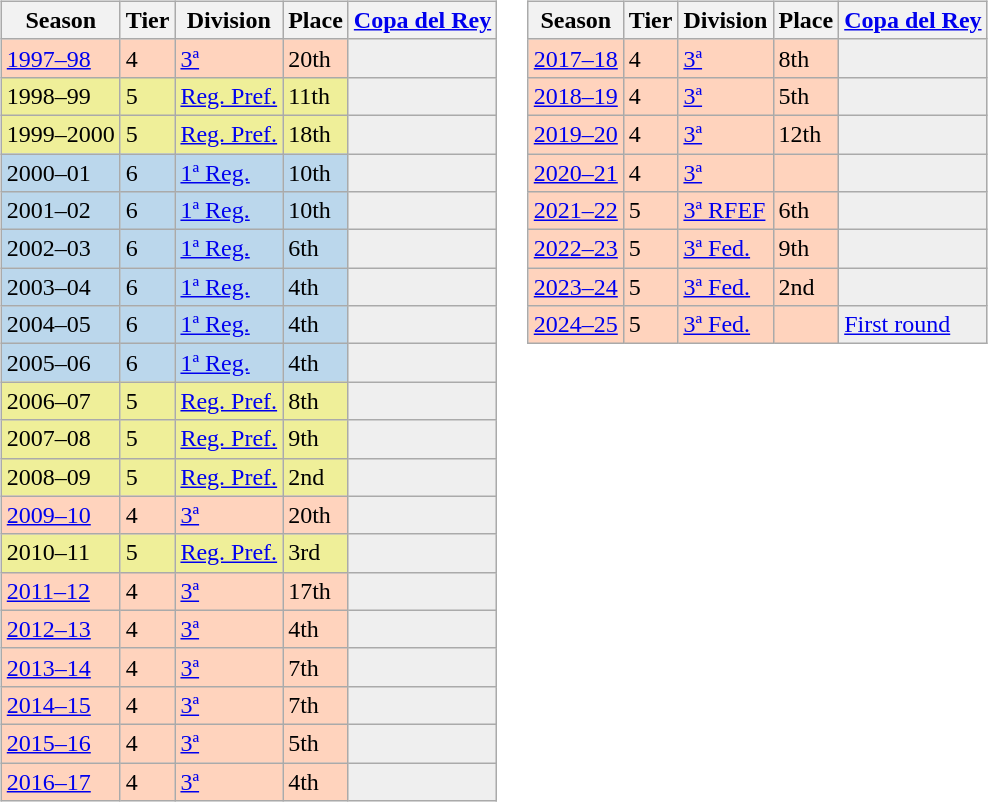<table>
<tr>
<td valign="top" width=0%><br><table class="wikitable">
<tr style="background:#f0f6fa;">
<th>Season</th>
<th>Tier</th>
<th>Division</th>
<th>Place</th>
<th><a href='#'>Copa del Rey</a></th>
</tr>
<tr>
<td style="background:#FFD3BD;"><a href='#'>1997–98</a></td>
<td style="background:#FFD3BD;">4</td>
<td style="background:#FFD3BD;"><a href='#'>3ª</a></td>
<td style="background:#FFD3BD;">20th</td>
<th style="background:#efefef;"></th>
</tr>
<tr>
<td style="background:#EFEF99;">1998–99</td>
<td style="background:#EFEF99;">5</td>
<td style="background:#EFEF99;"><a href='#'>Reg. Pref.</a></td>
<td style="background:#EFEF99;">11th</td>
<th style="background:#efefef;"></th>
</tr>
<tr>
<td style="background:#EFEF99;">1999–2000</td>
<td style="background:#EFEF99;">5</td>
<td style="background:#EFEF99;"><a href='#'>Reg. Pref.</a></td>
<td style="background:#EFEF99;">18th</td>
<th style="background:#efefef;"></th>
</tr>
<tr>
<td style="background:#BBD7EC;">2000–01</td>
<td style="background:#BBD7EC;">6</td>
<td style="background:#BBD7EC;"><a href='#'>1ª Reg.</a></td>
<td style="background:#BBD7EC;">10th</td>
<th style="background:#efefef;"></th>
</tr>
<tr>
<td style="background:#BBD7EC;">2001–02</td>
<td style="background:#BBD7EC;">6</td>
<td style="background:#BBD7EC;"><a href='#'>1ª Reg.</a></td>
<td style="background:#BBD7EC;">10th</td>
<th style="background:#efefef;"></th>
</tr>
<tr>
<td style="background:#BBD7EC;">2002–03</td>
<td style="background:#BBD7EC;">6</td>
<td style="background:#BBD7EC;"><a href='#'>1ª Reg.</a></td>
<td style="background:#BBD7EC;">6th</td>
<th style="background:#efefef;"></th>
</tr>
<tr>
<td style="background:#BBD7EC;">2003–04</td>
<td style="background:#BBD7EC;">6</td>
<td style="background:#BBD7EC;"><a href='#'>1ª Reg.</a></td>
<td style="background:#BBD7EC;">4th</td>
<th style="background:#efefef;"></th>
</tr>
<tr>
<td style="background:#BBD7EC;">2004–05</td>
<td style="background:#BBD7EC;">6</td>
<td style="background:#BBD7EC;"><a href='#'>1ª Reg.</a></td>
<td style="background:#BBD7EC;">4th</td>
<th style="background:#efefef;"></th>
</tr>
<tr>
<td style="background:#BBD7EC;">2005–06</td>
<td style="background:#BBD7EC;">6</td>
<td style="background:#BBD7EC;"><a href='#'>1ª Reg.</a></td>
<td style="background:#BBD7EC;">4th</td>
<th style="background:#efefef;"></th>
</tr>
<tr>
<td style="background:#EFEF99;">2006–07</td>
<td style="background:#EFEF99;">5</td>
<td style="background:#EFEF99;"><a href='#'>Reg. Pref.</a></td>
<td style="background:#EFEF99;">8th</td>
<th style="background:#efefef;"></th>
</tr>
<tr>
<td style="background:#EFEF99;">2007–08</td>
<td style="background:#EFEF99;">5</td>
<td style="background:#EFEF99;"><a href='#'>Reg. Pref.</a></td>
<td style="background:#EFEF99;">9th</td>
<th style="background:#efefef;"></th>
</tr>
<tr>
<td style="background:#EFEF99;">2008–09</td>
<td style="background:#EFEF99;">5</td>
<td style="background:#EFEF99;"><a href='#'>Reg. Pref.</a></td>
<td style="background:#EFEF99;">2nd</td>
<th style="background:#efefef;"></th>
</tr>
<tr>
<td style="background:#FFD3BD;"><a href='#'>2009–10</a></td>
<td style="background:#FFD3BD;">4</td>
<td style="background:#FFD3BD;"><a href='#'>3ª</a></td>
<td style="background:#FFD3BD;">20th</td>
<td style="background:#efefef;"></td>
</tr>
<tr>
<td style="background:#EFEF99;">2010–11</td>
<td style="background:#EFEF99;">5</td>
<td style="background:#EFEF99;"><a href='#'>Reg. Pref.</a></td>
<td style="background:#EFEF99;">3rd</td>
<th style="background:#efefef;"></th>
</tr>
<tr>
<td style="background:#FFD3BD;"><a href='#'>2011–12</a></td>
<td style="background:#FFD3BD;">4</td>
<td style="background:#FFD3BD;"><a href='#'>3ª</a></td>
<td style="background:#FFD3BD;">17th</td>
<td style="background:#efefef;"></td>
</tr>
<tr>
<td style="background:#FFD3BD;"><a href='#'>2012–13</a></td>
<td style="background:#FFD3BD;">4</td>
<td style="background:#FFD3BD;"><a href='#'>3ª</a></td>
<td style="background:#FFD3BD;">4th</td>
<td style="background:#efefef;"></td>
</tr>
<tr>
<td style="background:#FFD3BD;"><a href='#'>2013–14</a></td>
<td style="background:#FFD3BD;">4</td>
<td style="background:#FFD3BD;"><a href='#'>3ª</a></td>
<td style="background:#FFD3BD;">7th</td>
<th style="background:#efefef;"></th>
</tr>
<tr>
<td style="background:#FFD3BD;"><a href='#'>2014–15</a></td>
<td style="background:#FFD3BD;">4</td>
<td style="background:#FFD3BD;"><a href='#'>3ª</a></td>
<td style="background:#FFD3BD;">7th</td>
<td style="background:#efefef;"></td>
</tr>
<tr>
<td style="background:#FFD3BD;"><a href='#'>2015–16</a></td>
<td style="background:#FFD3BD;">4</td>
<td style="background:#FFD3BD;"><a href='#'>3ª</a></td>
<td style="background:#FFD3BD;">5th</td>
<td style="background:#efefef;"></td>
</tr>
<tr>
<td style="background:#FFD3BD;"><a href='#'>2016–17</a></td>
<td style="background:#FFD3BD;">4</td>
<td style="background:#FFD3BD;"><a href='#'>3ª</a></td>
<td style="background:#FFD3BD;">4th</td>
<td style="background:#efefef;"></td>
</tr>
</table>
</td>
<td valign="top" width=0%><br><table class="wikitable">
<tr style="background:#f0f6fa;">
<th>Season</th>
<th>Tier</th>
<th>Division</th>
<th>Place</th>
<th><a href='#'>Copa del Rey</a></th>
</tr>
<tr>
<td style="background:#FFD3BD;"><a href='#'>2017–18</a></td>
<td style="background:#FFD3BD;">4</td>
<td style="background:#FFD3BD;"><a href='#'>3ª</a></td>
<td style="background:#FFD3BD;">8th</td>
<td style="background:#efefef;"></td>
</tr>
<tr>
<td style="background:#FFD3BD;"><a href='#'>2018–19</a></td>
<td style="background:#FFD3BD;">4</td>
<td style="background:#FFD3BD;"><a href='#'>3ª</a></td>
<td style="background:#FFD3BD;">5th</td>
<td style="background:#efefef;"></td>
</tr>
<tr>
<td style="background:#FFD3BD;"><a href='#'>2019–20</a></td>
<td style="background:#FFD3BD;">4</td>
<td style="background:#FFD3BD;"><a href='#'>3ª</a></td>
<td style="background:#FFD3BD;">12th</td>
<td style="background:#efefef;"></td>
</tr>
<tr>
<td style="background:#FFD3BD;"><a href='#'>2020–21</a></td>
<td style="background:#FFD3BD;">4</td>
<td style="background:#FFD3BD;"><a href='#'>3ª</a></td>
<td style="background:#FFD3BD;"></td>
<td style="background:#efefef;"></td>
</tr>
<tr>
<td style="background:#FFD3BD;"><a href='#'>2021–22</a></td>
<td style="background:#FFD3BD;">5</td>
<td style="background:#FFD3BD;"><a href='#'>3ª RFEF</a></td>
<td style="background:#FFD3BD;">6th</td>
<td style="background:#efefef;"></td>
</tr>
<tr>
<td style="background:#FFD3BD;"><a href='#'>2022–23</a></td>
<td style="background:#FFD3BD;">5</td>
<td style="background:#FFD3BD;"><a href='#'>3ª Fed.</a></td>
<td style="background:#FFD3BD;">9th</td>
<td style="background:#efefef;"></td>
</tr>
<tr>
<td style="background:#FFD3BD;"><a href='#'>2023–24</a></td>
<td style="background:#FFD3BD;">5</td>
<td style="background:#FFD3BD;"><a href='#'>3ª Fed.</a></td>
<td style="background:#FFD3BD;">2nd</td>
<td style="background:#efefef;"></td>
</tr>
<tr>
<td style="background:#FFD3BD;"><a href='#'>2024–25</a></td>
<td style="background:#FFD3BD;">5</td>
<td style="background:#FFD3BD;"><a href='#'>3ª Fed.</a></td>
<td style="background:#FFD3BD;"></td>
<td style="background:#efefef;"><a href='#'>First round</a></td>
</tr>
</table>
</td>
</tr>
</table>
